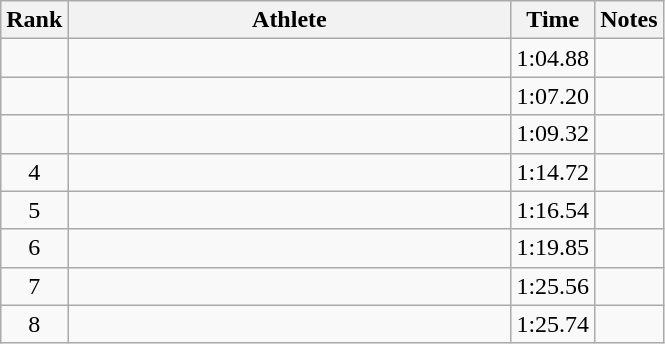<table class="wikitable" style="text-align:center">
<tr>
<th>Rank</th>
<th Style="width:18em">Athlete</th>
<th>Time</th>
<th>Notes</th>
</tr>
<tr>
<td></td>
<td style="text-align:left"></td>
<td>1:04.88</td>
<td></td>
</tr>
<tr>
<td></td>
<td style="text-align:left"></td>
<td>1:07.20</td>
<td></td>
</tr>
<tr>
<td></td>
<td style="text-align:left"></td>
<td>1:09.32</td>
<td></td>
</tr>
<tr>
<td>4</td>
<td style="text-align:left"></td>
<td>1:14.72</td>
<td></td>
</tr>
<tr>
<td>5</td>
<td style="text-align:left"></td>
<td>1:16.54</td>
<td></td>
</tr>
<tr>
<td>6</td>
<td style="text-align:left"></td>
<td>1:19.85</td>
<td></td>
</tr>
<tr>
<td>7</td>
<td style="text-align:left"></td>
<td>1:25.56</td>
<td></td>
</tr>
<tr>
<td>8</td>
<td style="text-align:left"></td>
<td>1:25.74</td>
<td></td>
</tr>
</table>
